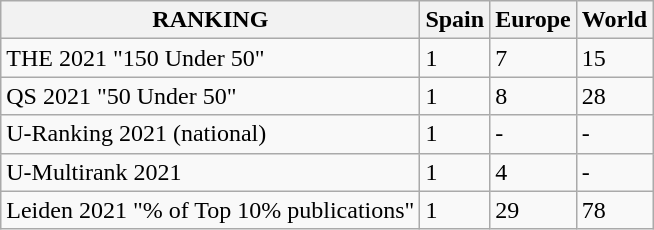<table class="wikitable" align="center">
<tr>
<th scope="col">RANKING</th>
<th scope="col">Spain</th>
<th scope="col">Europe</th>
<th scope="col">World</th>
</tr>
<tr>
<td>THE 2021 "150 Under 50"</td>
<td>1</td>
<td>7</td>
<td>15</td>
</tr>
<tr>
<td>QS 2021 "50 Under 50"</td>
<td>1</td>
<td>8</td>
<td>28</td>
</tr>
<tr>
<td>U-Ranking 2021 (national)</td>
<td>1</td>
<td>-</td>
<td>-</td>
</tr>
<tr>
<td>U-Multirank 2021</td>
<td>1</td>
<td>4</td>
<td>-</td>
</tr>
<tr>
<td>Leiden 2021 "% of Top 10% publications"</td>
<td>1</td>
<td>29</td>
<td>78</td>
</tr>
</table>
